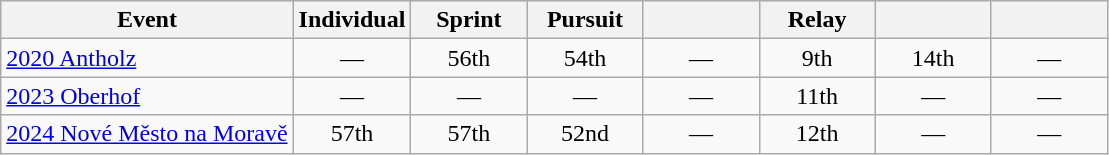<table class="wikitable" style="text-align: center;">
<tr ">
<th>Event</th>
<th style="width:70px;">Individual</th>
<th style="width:70px;">Sprint</th>
<th style="width:70px;">Pursuit</th>
<th style="width:70px;"></th>
<th style="width:70px;">Relay</th>
<th style="width:70px;"></th>
<th style="width:70px;"></th>
</tr>
<tr>
<td align="left"> <a href='#'>2020 Antholz</a></td>
<td>—</td>
<td>56th</td>
<td>54th</td>
<td>—</td>
<td>9th</td>
<td>14th</td>
<td>—</td>
</tr>
<tr>
<td align=left> <a href='#'>2023 Oberhof</a></td>
<td>—</td>
<td>—</td>
<td>—</td>
<td>—</td>
<td>11th</td>
<td>—</td>
<td>—</td>
</tr>
<tr>
<td align=left> <a href='#'>2024 Nové Město na Moravě</a></td>
<td>57th</td>
<td>57th</td>
<td>52nd</td>
<td>—</td>
<td>12th</td>
<td>—</td>
<td>—</td>
</tr>
</table>
